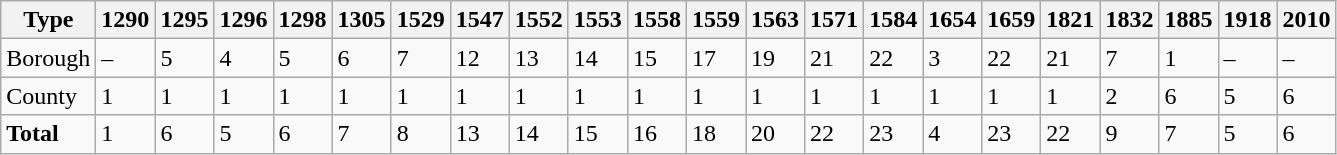<table class="wikitable">
<tr>
<th>Type</th>
<th>1290</th>
<th>1295</th>
<th>1296</th>
<th>1298</th>
<th>1305</th>
<th>1529</th>
<th>1547</th>
<th>1552</th>
<th>1553</th>
<th>1558</th>
<th>1559</th>
<th>1563</th>
<th>1571</th>
<th>1584</th>
<th>1654</th>
<th>1659</th>
<th>1821</th>
<th>1832</th>
<th>1885</th>
<th>1918</th>
<th>2010</th>
</tr>
<tr>
<td>Borough</td>
<td>–</td>
<td>5</td>
<td>4</td>
<td>5</td>
<td>6</td>
<td>7</td>
<td>12</td>
<td>13</td>
<td>14</td>
<td>15</td>
<td>17</td>
<td>19</td>
<td>21</td>
<td>22</td>
<td>3</td>
<td>22</td>
<td>21</td>
<td>7</td>
<td>1</td>
<td>–</td>
<td>–</td>
</tr>
<tr>
<td>County</td>
<td>1</td>
<td>1</td>
<td>1</td>
<td>1</td>
<td>1</td>
<td>1</td>
<td>1</td>
<td>1</td>
<td>1</td>
<td>1</td>
<td>1</td>
<td>1</td>
<td>1</td>
<td>1</td>
<td>1</td>
<td>1</td>
<td>1</td>
<td>2</td>
<td>6</td>
<td>5</td>
<td>6</td>
</tr>
<tr>
<td><strong>Total</strong></td>
<td>1</td>
<td>6</td>
<td>5</td>
<td>6</td>
<td>7</td>
<td>8</td>
<td>13</td>
<td>14</td>
<td>15</td>
<td>16</td>
<td>18</td>
<td>20</td>
<td>22</td>
<td>23</td>
<td>4</td>
<td>23</td>
<td>22</td>
<td>9</td>
<td>7</td>
<td>5</td>
<td>6</td>
</tr>
</table>
